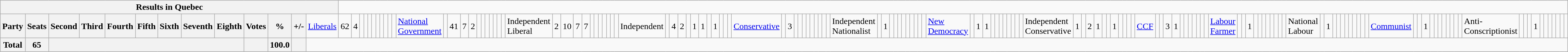<table class="wikitable">
<tr>
<th colspan=14>Results in Quebec</th>
</tr>
<tr>
<th colspan=2>Party</th>
<th>Seats</th>
<th>Second</th>
<th>Third</th>
<th>Fourth</th>
<th>Fifth</th>
<th>Sixth</th>
<th>Seventh</th>
<th>Eighth</th>
<th>Votes</th>
<th>%</th>
<th>+/-<br></th>
<td><a href='#'>Liberals</a></td>
<td align="right">62</td>
<td align="right">4</td>
<td align="right"></td>
<td align="right"></td>
<td align="right"></td>
<td align="right"></td>
<td align="right"></td>
<td align="right"></td>
<td align="right"></td>
<td align="right"></td>
<td align="right"><br></td>
<td><a href='#'>National Government</a></td>
<td align="right"></td>
<td align="right">41</td>
<td align="right">7</td>
<td align="right">2</td>
<td align="right"></td>
<td align="right"></td>
<td align="right"></td>
<td align="right"></td>
<td align="right"></td>
<td align="right"></td>
<td align="right"><br></td>
<td>Independent Liberal</td>
<td align="right">2</td>
<td align="right">10</td>
<td align="right">7</td>
<td align="right">7</td>
<td align="right"></td>
<td align="right"></td>
<td align="right"></td>
<td align="right"></td>
<td align="right"></td>
<td align="right"></td>
<td align="right"><br></td>
<td>Independent</td>
<td align="right"></td>
<td align="right">4</td>
<td align="right">2</td>
<td align="right"></td>
<td align="right">1</td>
<td align="right">1</td>
<td align="right"></td>
<td align="right">1</td>
<td align="right"></td>
<td align="right"></td>
<td align="right"><br></td>
<td><a href='#'>Conservative</a></td>
<td align="right"></td>
<td align="right">3</td>
<td align="right"></td>
<td align="right"></td>
<td align="right"></td>
<td align="right"></td>
<td align="right"></td>
<td align="right"></td>
<td align="right"></td>
<td align="right"></td>
<td align="right"><br></td>
<td>Independent Nationalist</td>
<td align="right"></td>
<td align="right">1</td>
<td align="right"></td>
<td align="right"></td>
<td align="right"></td>
<td align="right"></td>
<td align="right"></td>
<td align="right"></td>
<td align="right"></td>
<td align="right"></td>
<td align="right"><br></td>
<td><a href='#'>New Democracy</a></td>
<td align="right"></td>
<td align="right">1</td>
<td align="right">1</td>
<td align="right"></td>
<td align="right"></td>
<td align="right"></td>
<td align="right"></td>
<td align="right"></td>
<td align="right"></td>
<td align="right"></td>
<td align="right"><br></td>
<td>Independent Conservative</td>
<td align="right">1</td>
<td align="right"></td>
<td align="right">2</td>
<td align="right">1</td>
<td align="right"></td>
<td align="right"></td>
<td align="right">1</td>
<td align="right"></td>
<td align="right"></td>
<td align="right"></td>
<td align="right"><br></td>
<td><a href='#'>CCF</a></td>
<td align="right"></td>
<td align="right"></td>
<td align="right">3</td>
<td align="right">1</td>
<td align="right"></td>
<td align="right"></td>
<td align="right"></td>
<td align="right"></td>
<td align="right"></td>
<td align="right"></td>
<td align="right"><br></td>
<td><a href='#'>Labour Farmer</a></td>
<td align="right"></td>
<td align="right"></td>
<td align="right">1</td>
<td align="right"></td>
<td align="right"></td>
<td align="right"></td>
<td align="right"></td>
<td align="right"></td>
<td align="right"></td>
<td align="right"></td>
<td align="right"><br></td>
<td>National Labour</td>
<td align="right"></td>
<td align="right">1</td>
<td align="right"></td>
<td align="right"></td>
<td align="right"></td>
<td align="right"></td>
<td align="right"></td>
<td align="right"></td>
<td align="right"></td>
<td align="right"></td>
<td align="right"><br></td>
<td><a href='#'>Communist</a></td>
<td align="right"></td>
<td align="right"></td>
<td align="right">1</td>
<td align="right"></td>
<td align="right"></td>
<td align="right"></td>
<td align="right"></td>
<td align="right"></td>
<td align="right"></td>
<td align="right"></td>
<td align="right"><br></td>
<td>Anti-Conscriptionist</td>
<td align="right"></td>
<td align="right"></td>
<td align="right"></td>
<td align="right">1</td>
<td align="right"></td>
<td align="right"></td>
<td align="right"></td>
<td align="right"></td>
<td align="right"></td>
<td align="right"></td>
<td align="right"></td>
</tr>
<tr>
<th colspan="2">Total</th>
<th>65</th>
<th colspan="7"></th>
<th></th>
<th>100.0</th>
<th></th>
</tr>
</table>
